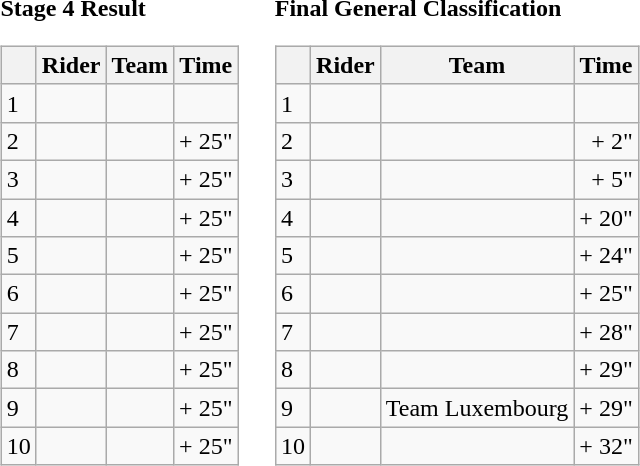<table>
<tr>
<td><strong>Stage 4 Result</strong><br><table class="wikitable">
<tr>
<th></th>
<th>Rider</th>
<th>Team</th>
<th>Time</th>
</tr>
<tr>
<td>1</td>
<td></td>
<td></td>
<td align="right"></td>
</tr>
<tr>
<td>2</td>
<td></td>
<td></td>
<td align="right">+ 25"</td>
</tr>
<tr>
<td>3</td>
<td> </td>
<td></td>
<td align="right">+ 25"</td>
</tr>
<tr>
<td>4</td>
<td></td>
<td></td>
<td align="right">+ 25"</td>
</tr>
<tr>
<td>5</td>
<td> </td>
<td></td>
<td align="right">+ 25"</td>
</tr>
<tr>
<td>6</td>
<td></td>
<td></td>
<td align="right">+ 25"</td>
</tr>
<tr>
<td>7</td>
<td></td>
<td></td>
<td align="right">+ 25"</td>
</tr>
<tr>
<td>8</td>
<td></td>
<td></td>
<td align="right">+ 25"</td>
</tr>
<tr>
<td>9</td>
<td></td>
<td></td>
<td align="right">+ 25"</td>
</tr>
<tr>
<td>10</td>
<td></td>
<td></td>
<td align="right">+ 25"</td>
</tr>
</table>
</td>
<td></td>
<td><strong>Final General Classification</strong><br><table class="wikitable">
<tr>
<th></th>
<th>Rider</th>
<th>Team</th>
<th>Time</th>
</tr>
<tr>
<td>1</td>
<td> </td>
<td></td>
<td align="right"></td>
</tr>
<tr>
<td>2</td>
<td> </td>
<td></td>
<td align="right">+ 2"</td>
</tr>
<tr>
<td>3</td>
<td></td>
<td></td>
<td align="right">+ 5"</td>
</tr>
<tr>
<td>4</td>
<td></td>
<td></td>
<td align="right">+ 20"</td>
</tr>
<tr>
<td>5</td>
<td></td>
<td></td>
<td align="right">+ 24"</td>
</tr>
<tr>
<td>6</td>
<td></td>
<td></td>
<td align="right">+ 25"</td>
</tr>
<tr>
<td>7</td>
<td></td>
<td></td>
<td align="right">+ 28"</td>
</tr>
<tr>
<td>8</td>
<td></td>
<td></td>
<td align="right">+ 29"</td>
</tr>
<tr>
<td>9</td>
<td></td>
<td>Team Luxembourg</td>
<td align="right">+ 29"</td>
</tr>
<tr>
<td>10</td>
<td></td>
<td></td>
<td align="right">+ 32"</td>
</tr>
</table>
</td>
</tr>
</table>
